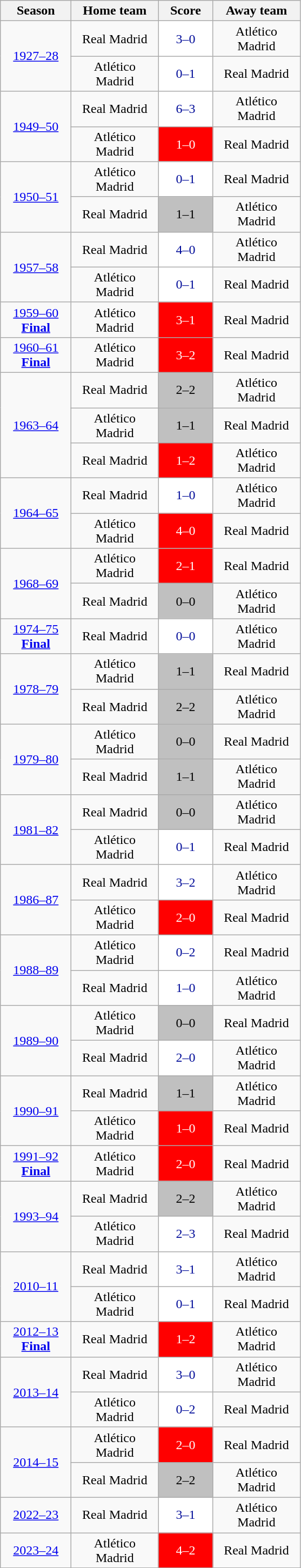<table class="wikitable">
<tr>
<th width=80>Season</th>
<th width=100>Home team</th>
<th width=60>Score</th>
<th width=100>Away team</th>
</tr>
<tr>
<td rowspan=2 align="center"><a href='#'>1927–28</a></td>
<td align="center">Real Madrid</td>
<td align="center" style="background:#fff; color:#000c99">3–0</td>
<td align="center">Atlético Madrid</td>
</tr>
<tr>
<td align="center">Atlético Madrid</td>
<td align="center" style="background:#fff; color:#000c99">0–1</td>
<td align="center">Real Madrid</td>
</tr>
<tr>
<td rowspan=2 align="center"><a href='#'>1949–50</a></td>
<td align="center">Real Madrid</td>
<td align="center" style="background:#fff; color:#000c99">6–3</td>
<td align="center">Atlético Madrid</td>
</tr>
<tr>
<td align="center">Atlético Madrid</td>
<td align="center" style="background:#FF0000; color:#fff">1–0</td>
<td align="center">Real Madrid</td>
</tr>
<tr>
<td rowspan=2 align="center"><a href='#'>1950–51</a></td>
<td align="center">Atlético Madrid</td>
<td align="center" style="background:#fff; color:#000c99">0–1</td>
<td align="center">Real Madrid</td>
</tr>
<tr>
<td align="center">Real Madrid</td>
<td align="center" style="background:silver; color:#000000">1–1</td>
<td align="center">Atlético Madrid</td>
</tr>
<tr>
<td rowspan=2 align="center"><a href='#'>1957–58</a></td>
<td align="center">Real Madrid</td>
<td align="center" style="background:#fff; color:#000c99">4–0</td>
<td align="center">Atlético Madrid</td>
</tr>
<tr>
<td align="center">Atlético Madrid</td>
<td align="center" style="background:#fff; color:#000c99">0–1</td>
<td align="center">Real Madrid</td>
</tr>
<tr>
<td align="center"><a href='#'>1959–60</a><br><strong><a href='#'>Final</a></strong></td>
<td align="center">Atlético Madrid</td>
<td align="center" style="background:#FF0000; color:#fff">3–1</td>
<td align="center">Real Madrid</td>
</tr>
<tr>
<td align="center"><a href='#'>1960–61</a><br><strong><a href='#'>Final</a></strong></td>
<td align="center">Atlético Madrid</td>
<td align="center" style="background:#FF0000; color:#fff">3–2</td>
<td align="center">Real Madrid</td>
</tr>
<tr>
<td rowspan=3 align="center"><a href='#'>1963–64</a></td>
<td align="center">Real Madrid</td>
<td align="center" style="background:silver; color:#000000">2–2</td>
<td align="center">Atlético Madrid</td>
</tr>
<tr>
<td align="center">Atlético Madrid</td>
<td align="center" style="background:silver; color:#000000">1–1</td>
<td align="center">Real Madrid</td>
</tr>
<tr>
<td align="center">Real Madrid</td>
<td align="center" style="background:#FF0000; color:#fff">1–2</td>
<td align="center">Atlético Madrid</td>
</tr>
<tr>
<td rowspan=2 align="center"><a href='#'>1964–65</a></td>
<td align="center">Real Madrid</td>
<td align="center" style="background:#fff; color:#000c99">1–0</td>
<td align="center">Atlético Madrid</td>
</tr>
<tr>
<td align="center">Atlético Madrid</td>
<td align="center" style="background:#FF0000; color:#fff">4–0</td>
<td align="center">Real Madrid</td>
</tr>
<tr>
<td rowspan=2 align="center"><a href='#'>1968–69</a></td>
<td align="center">Atlético Madrid</td>
<td align="center" style="background:#FF0000; color:#fff">2–1</td>
<td align="center">Real Madrid</td>
</tr>
<tr>
<td align="center">Real Madrid</td>
<td align="center" style="background:silver; color:#000000">0–0</td>
<td align="center">Atlético Madrid</td>
</tr>
<tr>
<td align="center"><a href='#'>1974–75</a><br><strong><a href='#'>Final</a></strong></td>
<td align="center">Real Madrid</td>
<td align="center" style="background:#fff; color:#000c99">0–0</td>
<td align="center">Atlético Madrid</td>
</tr>
<tr>
<td rowspan=2 align="center"><a href='#'>1978–79</a></td>
<td align="center">Atlético Madrid</td>
<td align="center" style="background:silver; color:#000000">1–1</td>
<td align="center">Real Madrid</td>
</tr>
<tr>
<td align="center">Real Madrid</td>
<td align="center" style="background:silver; color:#000000">2–2</td>
<td align="center">Atlético Madrid</td>
</tr>
<tr>
<td rowspan=2 align="center"><a href='#'>1979–80</a></td>
<td align="center">Atlético Madrid</td>
<td align="center" style="background:silver; color:#000000">0–0</td>
<td align="center">Real Madrid</td>
</tr>
<tr>
<td align="center">Real Madrid</td>
<td align="center" style="background:silver; color:#000000">1–1</td>
<td align="center">Atlético Madrid</td>
</tr>
<tr>
<td rowspan=2 align="center"><a href='#'>1981–82</a></td>
<td align="center">Real Madrid</td>
<td align="center" style="background:silver; color:#000000">0–0</td>
<td align="center">Atlético Madrid</td>
</tr>
<tr>
<td align="center">Atlético Madrid</td>
<td align="center" style="background:#fff; color:#000c99">0–1</td>
<td align="center">Real Madrid</td>
</tr>
<tr>
<td rowspan=2 align="center"><a href='#'>1986–87</a></td>
<td align="center">Real Madrid</td>
<td align="center" style="background:#fff; color:#000c99">3–2</td>
<td align="center">Atlético Madrid</td>
</tr>
<tr>
<td align="center">Atlético Madrid</td>
<td align="center" style="background:#FF0000; color:#fff">2–0</td>
<td align="center">Real Madrid</td>
</tr>
<tr>
<td rowspan=2 align="center"><a href='#'>1988–89</a></td>
<td align="center">Atlético Madrid</td>
<td align="center" style="background:#fff; color:#000c99">0–2</td>
<td align="center">Real Madrid</td>
</tr>
<tr>
<td align="center">Real Madrid</td>
<td align="center" style="background:#fff; color:#000c99">1–0</td>
<td align="center">Atlético Madrid</td>
</tr>
<tr>
<td rowspan=2 align="center"><a href='#'>1989–90</a></td>
<td align="center">Atlético Madrid</td>
<td align="center" style="background:silver; color:#000000">0–0</td>
<td align="center">Real Madrid</td>
</tr>
<tr>
<td align="center">Real Madrid</td>
<td align="center" style="background:#fff; color:#000c99">2–0</td>
<td align="center">Atlético Madrid</td>
</tr>
<tr>
<td rowspan=2 align="center"><a href='#'>1990–91</a></td>
<td align="center">Real Madrid</td>
<td align="center" style="background:silver; color:#000000">1–1</td>
<td align="center">Atlético Madrid</td>
</tr>
<tr>
<td align="center">Atlético Madrid</td>
<td align="center" style="background:#FF0000; color:#fff">1–0</td>
<td align="center">Real Madrid</td>
</tr>
<tr>
<td align="center"><a href='#'>1991–92</a><br><strong><a href='#'>Final</a></strong></td>
<td align="center">Atlético Madrid</td>
<td align="center" style="background:#FF0000; color:#fff">2–0</td>
<td align="center">Real Madrid</td>
</tr>
<tr>
<td rowspan=2 align="center"><a href='#'>1993–94</a></td>
<td align="center">Real Madrid</td>
<td align="center" style="background:silver; color:#000000">2–2</td>
<td align="center">Atlético Madrid</td>
</tr>
<tr>
<td align="center">Atlético Madrid</td>
<td align="center" style="background:#fff; color:#000c99">2–3</td>
<td align="center">Real Madrid</td>
</tr>
<tr>
<td rowspan=2 align="center"><a href='#'>2010–11</a></td>
<td align="center">Real Madrid</td>
<td align="center" style="background:#fff; color:#000c99">3–1</td>
<td align="center">Atlético Madrid</td>
</tr>
<tr>
<td align="center">Atlético Madrid</td>
<td align="center" style="background:#fff; color:#000c99">0–1</td>
<td align="center">Real Madrid</td>
</tr>
<tr>
<td align="center"><a href='#'>2012–13</a><br><strong><a href='#'>Final</a></strong></td>
<td align="center">Real Madrid</td>
<td align="center" style="background:#FF0000; color:#fff">1–2</td>
<td align="center">Atlético Madrid</td>
</tr>
<tr>
<td rowspan=2 align="center"><a href='#'>2013–14</a></td>
<td align="center">Real Madrid</td>
<td align="center" style="background:#fff; color:#000c99">3–0</td>
<td align="center">Atlético Madrid</td>
</tr>
<tr>
<td align="center">Atlético Madrid</td>
<td align="center" style="background:#fff; color:#000c99">0–2</td>
<td align="center">Real Madrid</td>
</tr>
<tr>
<td rowspan=2 align="center"><a href='#'>2014–15</a></td>
<td align="center">Atlético Madrid</td>
<td align="center" style="background:#FF0000; color:#fff">2–0</td>
<td align="center">Real Madrid</td>
</tr>
<tr>
<td align="center">Real Madrid</td>
<td align="center" style="background:silver; color:#000000">2–2</td>
<td align="center">Atlético Madrid</td>
</tr>
<tr>
<td align="center"><a href='#'>2022–23</a></td>
<td align="center">Real Madrid</td>
<td align="center" style="background:#fff; color:#000c99">3–1</td>
<td align="center">Atlético Madrid</td>
</tr>
<tr>
<td align="center"><a href='#'>2023–24</a></td>
<td align="center">Atlético Madrid</td>
<td align="center" style="background:#FF0000; color:#fff">4–2</td>
<td align="center">Real Madrid</td>
</tr>
</table>
